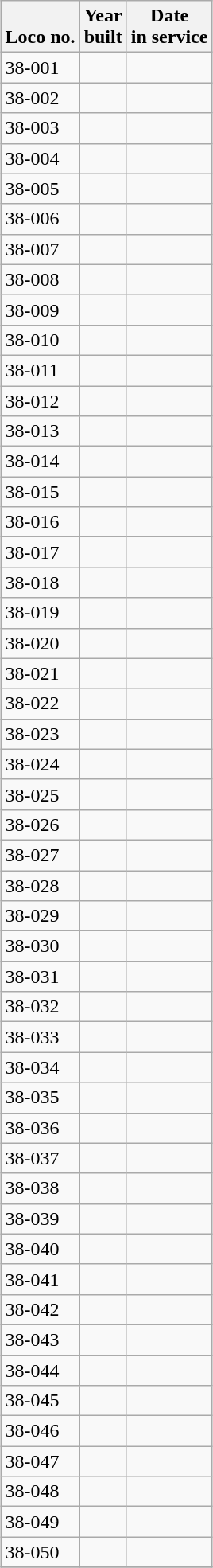<table class="wikitable collapsible collapsed sortable" style="margin:0.5em auto; font-size:100%;">
<tr>
<th><br>Loco no.</th>
<th>Year<br>built</th>
<th>Date<br>in service</th>
</tr>
<tr>
<td>38-001</td>
<td></td>
<td></td>
</tr>
<tr>
<td>38-002</td>
<td></td>
<td></td>
</tr>
<tr>
<td>38-003</td>
<td></td>
<td></td>
</tr>
<tr>
<td>38-004</td>
<td></td>
<td></td>
</tr>
<tr>
<td>38-005</td>
<td></td>
<td></td>
</tr>
<tr>
<td>38-006</td>
<td></td>
<td></td>
</tr>
<tr>
<td>38-007</td>
<td></td>
<td></td>
</tr>
<tr>
<td>38-008</td>
<td></td>
<td></td>
</tr>
<tr>
<td>38-009</td>
<td></td>
<td></td>
</tr>
<tr>
<td>38-010</td>
<td></td>
<td></td>
</tr>
<tr>
<td>38-011</td>
<td></td>
<td></td>
</tr>
<tr>
<td>38-012</td>
<td></td>
<td></td>
</tr>
<tr>
<td>38-013</td>
<td></td>
<td></td>
</tr>
<tr>
<td>38-014</td>
<td></td>
<td></td>
</tr>
<tr>
<td>38-015</td>
<td></td>
<td></td>
</tr>
<tr>
<td>38-016</td>
<td></td>
<td></td>
</tr>
<tr>
<td>38-017</td>
<td></td>
<td></td>
</tr>
<tr>
<td>38-018</td>
<td></td>
<td></td>
</tr>
<tr>
<td>38-019</td>
<td></td>
<td></td>
</tr>
<tr>
<td>38-020</td>
<td></td>
<td></td>
</tr>
<tr>
<td>38-021</td>
<td></td>
<td></td>
</tr>
<tr>
<td>38-022</td>
<td></td>
<td></td>
</tr>
<tr>
<td>38-023</td>
<td></td>
<td></td>
</tr>
<tr>
<td>38-024</td>
<td></td>
<td></td>
</tr>
<tr>
<td>38-025</td>
<td></td>
<td></td>
</tr>
<tr>
<td>38-026</td>
<td></td>
<td></td>
</tr>
<tr>
<td>38-027</td>
<td></td>
<td></td>
</tr>
<tr>
<td>38-028</td>
<td></td>
<td></td>
</tr>
<tr>
<td>38-029</td>
<td></td>
<td></td>
</tr>
<tr>
<td>38-030</td>
<td></td>
<td></td>
</tr>
<tr>
<td>38-031</td>
<td></td>
<td></td>
</tr>
<tr>
<td>38-032</td>
<td></td>
<td></td>
</tr>
<tr>
<td>38-033</td>
<td></td>
<td></td>
</tr>
<tr>
<td>38-034</td>
<td></td>
<td></td>
</tr>
<tr>
<td>38-035</td>
<td></td>
<td></td>
</tr>
<tr>
<td>38-036</td>
<td></td>
<td></td>
</tr>
<tr>
<td>38-037</td>
<td></td>
<td></td>
</tr>
<tr>
<td>38-038</td>
<td></td>
<td></td>
</tr>
<tr>
<td>38-039</td>
<td></td>
<td></td>
</tr>
<tr>
<td>38-040</td>
<td></td>
<td></td>
</tr>
<tr>
<td>38-041</td>
<td></td>
<td></td>
</tr>
<tr>
<td>38-042</td>
<td></td>
<td></td>
</tr>
<tr>
<td>38-043</td>
<td></td>
<td></td>
</tr>
<tr>
<td>38-044</td>
<td></td>
<td></td>
</tr>
<tr>
<td>38-045</td>
<td></td>
<td></td>
</tr>
<tr>
<td>38-046</td>
<td></td>
<td></td>
</tr>
<tr>
<td>38-047</td>
<td></td>
<td></td>
</tr>
<tr>
<td>38-048</td>
<td></td>
<td></td>
</tr>
<tr>
<td>38-049</td>
<td></td>
<td></td>
</tr>
<tr>
<td>38-050</td>
<td></td>
<td></td>
</tr>
<tr>
</tr>
</table>
